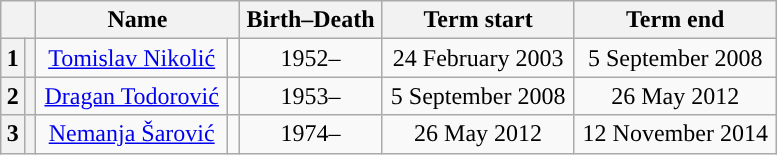<table class="wikitable" style="text-align:center; width:41%">
<tr>
<th colspan="2"></th>
<th colspan="2">Name</th>
<th>Birth–Death</th>
<th>Term start</th>
<th>Term end</th>
</tr>
<tr>
<th>1</th>
<th style="background:"></th>
<td><a href='#'>Tomislav Nikolić</a></td>
<td></td>
<td>1952–</td>
<td>24 February 2003</td>
<td>5 September 2008</td>
</tr>
<tr>
<th>2</th>
<th style="background:"></th>
<td><a href='#'>Dragan Todorović</a></td>
<td></td>
<td>1953–</td>
<td>5 September 2008</td>
<td>26 May 2012</td>
</tr>
<tr>
<th>3</th>
<th style="background:"></th>
<td><a href='#'>Nemanja Šarović</a></td>
<td></td>
<td>1974–</td>
<td>26 May 2012</td>
<td>12 November 2014</td>
</tr>
</table>
